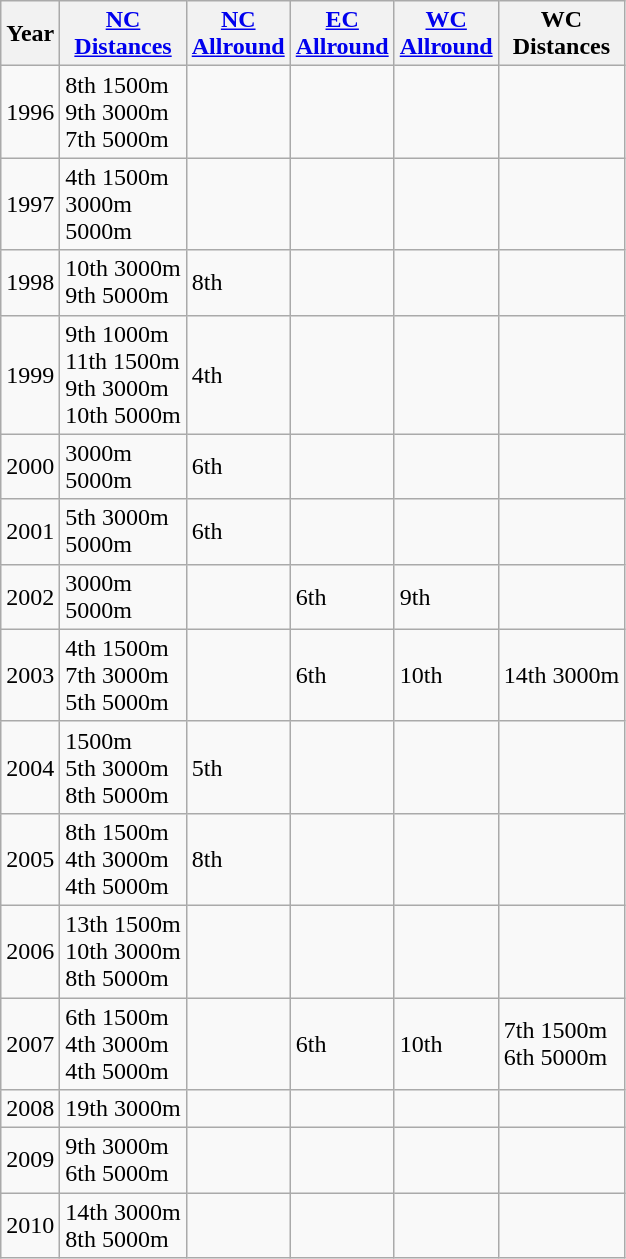<table class="wikitable">
<tr>
<th>Year</th>
<th><a href='#'>NC<br>Distances</a></th>
<th><a href='#'>NC<br>Allround</a></th>
<th><a href='#'>EC<br>Allround</a></th>
<th><a href='#'>WC<br>Allround</a></th>
<th>WC<br>Distances</th>
</tr>
<tr>
<td>1996</td>
<td>8th 1500m<br>9th 3000m<br>7th 5000m</td>
<td></td>
<td></td>
<td></td>
<td></td>
</tr>
<tr>
<td>1997</td>
<td>4th 1500m<br> 3000m<br> 5000m</td>
<td></td>
<td></td>
<td></td>
<td></td>
</tr>
<tr>
<td>1998</td>
<td>10th 3000m<br>9th 5000m</td>
<td>8th</td>
<td></td>
<td></td>
<td></td>
</tr>
<tr>
<td>1999</td>
<td>9th 1000m<br>11th 1500m<br>9th 3000m<br>10th 5000m</td>
<td>4th</td>
<td></td>
<td></td>
<td></td>
</tr>
<tr>
<td>2000</td>
<td> 3000m<br> 5000m</td>
<td>6th</td>
<td></td>
<td></td>
<td></td>
</tr>
<tr>
<td>2001</td>
<td>5th 3000m<br> 5000m</td>
<td>6th</td>
<td></td>
<td></td>
<td></td>
</tr>
<tr>
<td>2002</td>
<td> 3000m<br> 5000m</td>
<td></td>
<td>6th</td>
<td>9th</td>
<td></td>
</tr>
<tr>
<td>2003</td>
<td>4th 1500m<br>7th 3000m<br>5th 5000m</td>
<td></td>
<td>6th</td>
<td>10th</td>
<td>14th 3000m</td>
</tr>
<tr>
<td>2004</td>
<td> 1500m<br>5th 3000m<br>8th 5000m</td>
<td>5th</td>
<td></td>
<td></td>
<td></td>
</tr>
<tr>
<td>2005</td>
<td>8th 1500m<br>4th 3000m<br>4th 5000m</td>
<td>8th</td>
<td></td>
<td></td>
<td></td>
</tr>
<tr>
<td>2006</td>
<td>13th 1500m<br>10th 3000m<br>8th 5000m</td>
<td></td>
<td></td>
<td></td>
<td></td>
</tr>
<tr>
<td>2007</td>
<td>6th 1500m<br>4th 3000m<br>4th 5000m</td>
<td></td>
<td>6th</td>
<td>10th</td>
<td>7th 1500m<br>6th 5000m</td>
</tr>
<tr>
<td>2008</td>
<td>19th 3000m</td>
<td></td>
<td></td>
<td></td>
<td></td>
</tr>
<tr>
<td>2009</td>
<td>9th 3000m<br>6th 5000m</td>
<td></td>
<td></td>
<td></td>
<td></td>
</tr>
<tr>
<td>2010</td>
<td>14th 3000m<br>8th 5000m</td>
<td></td>
<td></td>
<td></td>
<td></td>
</tr>
</table>
